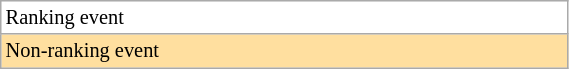<table class="wikitable" style="font-size:85%;" width=30%>
<tr bgcolor="#ffffff">
<td>Ranking event</td>
</tr>
<tr style="background:#ffdf9f;">
<td>Non-ranking event</td>
</tr>
</table>
